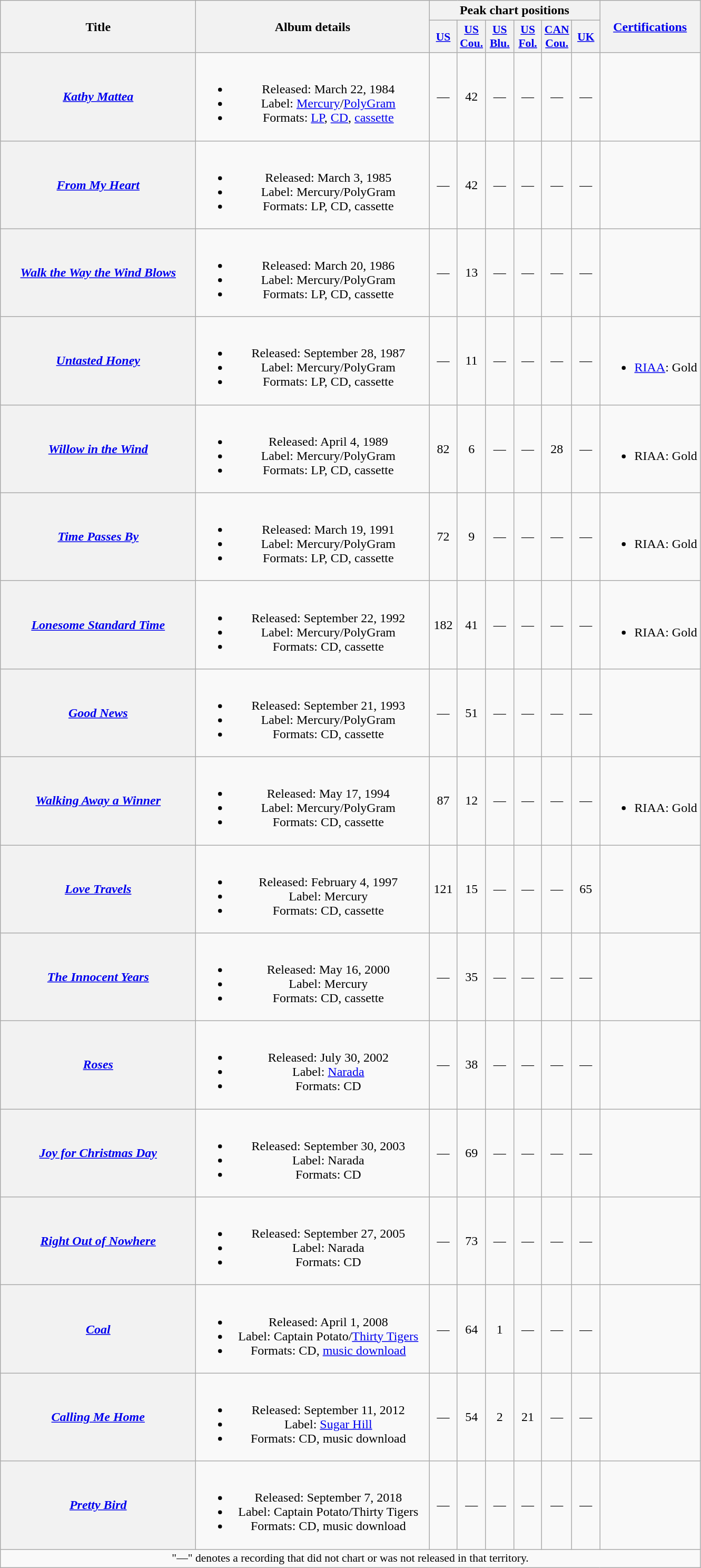<table class="wikitable plainrowheaders" style="text-align:center;" border="1">
<tr>
<th scope="col" rowspan="2" style="width:15em;">Title</th>
<th scope="col" rowspan="2" style="width:18em;">Album details</th>
<th scope="col" colspan="6">Peak chart positions</th>
<th scope="col" rowspan="2"><a href='#'>Certifications</a></th>
</tr>
<tr>
<th scope="col" style="width:2em;font-size:90%;"><a href='#'>US</a><br></th>
<th scope="col" style="width:2em;font-size:90%;"><a href='#'>US<br>Cou.</a><br></th>
<th scope="col" style="width:2em;font-size:90%;"><a href='#'>US<br>Blu.</a><br></th>
<th scope="col" style="width:2em;font-size:90%;"><a href='#'>US<br>Fol.</a><br></th>
<th scope="col" style="width:2em;font-size:90%;"><a href='#'>CAN<br>Cou.</a><br></th>
<th scope="col" style="width:2em;font-size:90%;"><a href='#'>UK</a><br></th>
</tr>
<tr>
<th scope="row"><em><a href='#'>Kathy Mattea</a></em></th>
<td><br><ul><li>Released: March 22, 1984</li><li>Label: <a href='#'>Mercury</a>/<a href='#'>PolyGram</a></li><li>Formats: <a href='#'>LP</a>, <a href='#'>CD</a>, <a href='#'>cassette</a></li></ul></td>
<td>—</td>
<td>42</td>
<td>—</td>
<td>—</td>
<td>—</td>
<td>—</td>
<td></td>
</tr>
<tr>
<th scope="row"><em><a href='#'>From My Heart</a></em></th>
<td><br><ul><li>Released: March 3, 1985</li><li>Label: Mercury/PolyGram</li><li>Formats: LP, CD, cassette</li></ul></td>
<td>—</td>
<td>42</td>
<td>—</td>
<td>—</td>
<td>—</td>
<td>—</td>
<td></td>
</tr>
<tr>
<th scope="row"><em><a href='#'>Walk the Way the Wind Blows</a></em></th>
<td><br><ul><li>Released: March 20, 1986</li><li>Label: Mercury/PolyGram</li><li>Formats: LP, CD, cassette</li></ul></td>
<td>—</td>
<td>13</td>
<td>—</td>
<td>—</td>
<td>—</td>
<td>—</td>
<td></td>
</tr>
<tr>
<th scope="row"><em><a href='#'>Untasted Honey</a></em></th>
<td><br><ul><li>Released: September 28, 1987</li><li>Label: Mercury/PolyGram</li><li>Formats: LP, CD, cassette</li></ul></td>
<td>—</td>
<td>11</td>
<td>—</td>
<td>—</td>
<td>—</td>
<td>—</td>
<td><br><ul><li><a href='#'>RIAA</a>: Gold</li></ul></td>
</tr>
<tr>
<th scope="row"><em><a href='#'>Willow in the Wind</a></em></th>
<td><br><ul><li>Released: April 4, 1989</li><li>Label: Mercury/PolyGram</li><li>Formats: LP, CD, cassette</li></ul></td>
<td>82</td>
<td>6</td>
<td>—</td>
<td>—</td>
<td>28</td>
<td>—</td>
<td><br><ul><li>RIAA: Gold</li></ul></td>
</tr>
<tr>
<th scope="row"><em><a href='#'>Time Passes By</a></em></th>
<td><br><ul><li>Released: March 19, 1991</li><li>Label: Mercury/PolyGram</li><li>Formats: LP, CD, cassette</li></ul></td>
<td>72</td>
<td>9</td>
<td>—</td>
<td>—</td>
<td>—</td>
<td>—</td>
<td><br><ul><li>RIAA: Gold</li></ul></td>
</tr>
<tr>
<th scope="row"><em><a href='#'>Lonesome Standard Time</a></em></th>
<td><br><ul><li>Released: September 22, 1992</li><li>Label: Mercury/PolyGram</li><li>Formats: CD, cassette</li></ul></td>
<td>182</td>
<td>41</td>
<td>—</td>
<td>—</td>
<td>—</td>
<td>—</td>
<td><br><ul><li>RIAA: Gold</li></ul></td>
</tr>
<tr>
<th scope="row"><em><a href='#'>Good News</a></em></th>
<td><br><ul><li>Released: September 21, 1993</li><li>Label: Mercury/PolyGram</li><li>Formats: CD, cassette</li></ul></td>
<td>—</td>
<td>51</td>
<td>—</td>
<td>—</td>
<td>—</td>
<td>—</td>
<td></td>
</tr>
<tr>
<th scope="row"><em><a href='#'>Walking Away a Winner</a></em></th>
<td><br><ul><li>Released: May 17, 1994</li><li>Label: Mercury/PolyGram</li><li>Formats: CD, cassette</li></ul></td>
<td>87</td>
<td>12</td>
<td>—</td>
<td>—</td>
<td>—</td>
<td>—</td>
<td><br><ul><li>RIAA: Gold</li></ul></td>
</tr>
<tr>
<th scope="row"><em><a href='#'>Love Travels</a></em></th>
<td><br><ul><li>Released: February 4, 1997</li><li>Label: Mercury</li><li>Formats: CD, cassette</li></ul></td>
<td>121</td>
<td>15</td>
<td>—</td>
<td>—</td>
<td>—</td>
<td>65</td>
<td></td>
</tr>
<tr>
<th scope="row"><em><a href='#'>The Innocent Years</a></em></th>
<td><br><ul><li>Released: May 16, 2000</li><li>Label: Mercury</li><li>Formats: CD, cassette</li></ul></td>
<td>—</td>
<td>35</td>
<td>—</td>
<td>—</td>
<td>—</td>
<td>—</td>
<td></td>
</tr>
<tr>
<th scope="row"><em><a href='#'>Roses</a></em></th>
<td><br><ul><li>Released: July 30, 2002</li><li>Label: <a href='#'>Narada</a></li><li>Formats: CD</li></ul></td>
<td>—</td>
<td>38</td>
<td>—</td>
<td>—</td>
<td>—</td>
<td>—</td>
<td></td>
</tr>
<tr>
<th scope="row"><em><a href='#'>Joy for Christmas Day</a></em></th>
<td><br><ul><li>Released: September 30, 2003</li><li>Label: Narada</li><li>Formats: CD</li></ul></td>
<td>—</td>
<td>69</td>
<td>—</td>
<td>—</td>
<td>—</td>
<td>—</td>
<td></td>
</tr>
<tr>
<th scope="row"><em><a href='#'>Right Out of Nowhere</a></em></th>
<td><br><ul><li>Released: September 27, 2005</li><li>Label: Narada</li><li>Formats: CD</li></ul></td>
<td>—</td>
<td>73</td>
<td>—</td>
<td>—</td>
<td>—</td>
<td>—</td>
<td></td>
</tr>
<tr>
<th scope="row"><em><a href='#'>Coal</a></em></th>
<td><br><ul><li>Released: April 1, 2008</li><li>Label: Captain Potato/<a href='#'>Thirty Tigers</a></li><li>Formats: CD, <a href='#'>music download</a></li></ul></td>
<td>—</td>
<td>64</td>
<td>1</td>
<td>—</td>
<td>—</td>
<td>—</td>
<td></td>
</tr>
<tr>
<th scope="row"><em><a href='#'>Calling Me Home</a></em></th>
<td><br><ul><li>Released: September 11, 2012</li><li>Label: <a href='#'>Sugar Hill</a></li><li>Formats: CD, music download</li></ul></td>
<td>—</td>
<td>54</td>
<td>2</td>
<td>21</td>
<td>—</td>
<td>—</td>
<td></td>
</tr>
<tr>
<th scope="row"><em><a href='#'>Pretty Bird</a></em></th>
<td><br><ul><li>Released: September 7, 2018</li><li>Label: Captain Potato/Thirty Tigers</li><li>Formats: CD, music download</li></ul></td>
<td>—</td>
<td>—</td>
<td>—</td>
<td>—</td>
<td>—</td>
<td>—</td>
<td></td>
</tr>
<tr>
<td colspan="9" style="font-size:90%">"—" denotes a recording that did not chart or was not released in that territory.</td>
</tr>
</table>
